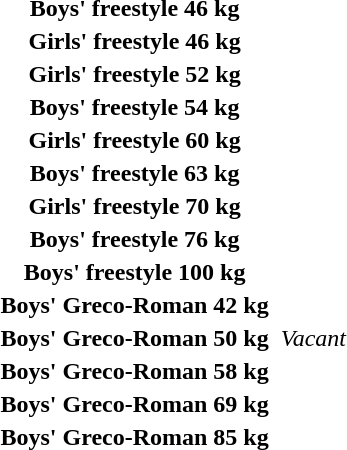<table>
<tr>
<th scope="row">Boys' freestyle 46 kg<br></th>
<td></td>
<td></td>
<td></td>
</tr>
<tr>
<th scope="row">Girls' freestyle 46 kg<br></th>
<td></td>
<td></td>
<td></td>
</tr>
<tr>
<th scope="row">Girls' freestyle 52 kg<br></th>
<td></td>
<td></td>
<td></td>
</tr>
<tr>
<th scope="row">Boys' freestyle 54 kg<br></th>
<td></td>
<td></td>
<td></td>
</tr>
<tr>
<th scope="row">Girls' freestyle 60 kg<br></th>
<td></td>
<td></td>
<td></td>
</tr>
<tr>
<th scope="row">Boys' freestyle 63 kg<br></th>
<td></td>
<td></td>
<td></td>
</tr>
<tr>
<th scope="row">Girls' freestyle 70 kg<br></th>
<td></td>
<td></td>
<td></td>
</tr>
<tr>
<th scope="row">Boys' freestyle 76 kg<br></th>
<td></td>
<td></td>
<td></td>
</tr>
<tr>
<th scope="row">Boys' freestyle 100 kg<br></th>
<td></td>
<td></td>
<td></td>
</tr>
<tr>
<th scope="row">Boys' Greco-Roman 42 kg<br></th>
<td></td>
<td></td>
<td></td>
</tr>
<tr>
<th scope="row">Boys' Greco-Roman 50 kg<br></th>
<td></td>
<td><em>Vacant</em></td>
<td></td>
</tr>
<tr>
<th scope="row">Boys' Greco-Roman 58 kg<br></th>
<td></td>
<td></td>
<td></td>
</tr>
<tr>
<th scope="row">Boys' Greco-Roman 69 kg<br></th>
<td></td>
<td></td>
<td></td>
</tr>
<tr>
<th scope="row">Boys' Greco-Roman 85 kg<br></th>
<td></td>
<td></td>
<td></td>
</tr>
</table>
